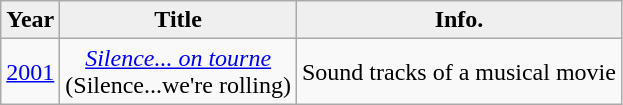<table class="wikitable">
<tr>
<th style="background:#efefef;">Year</th>
<th style="background:#efefef;">Title</th>
<th style="background:#efefef;">Info.</th>
</tr>
<tr>
<td><a href='#'>2001</a></td>
<td style="text-align:center;"><em><a href='#'>Silence... on tourne</a></em><br>(Silence...we're rolling)</td>
<td style="text-align:center;">Sound tracks of a musical movie</td>
</tr>
</table>
